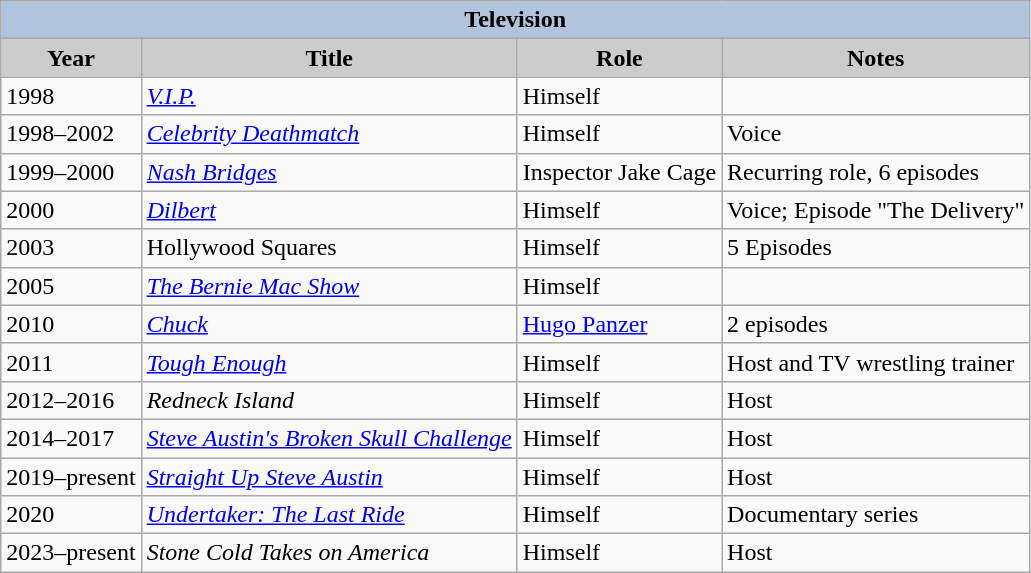<table class="wikitable sortable">
<tr style="text-align:center;">
<th colspan=4 style="background:#B0C4DE;">Television</th>
</tr>
<tr style="text-align:center;">
<th style="background:#ccc;">Year</th>
<th style="background:#ccc;">Title</th>
<th style="background:#ccc;">Role</th>
<th style="background:#ccc;">Notes</th>
</tr>
<tr>
<td>1998</td>
<td><em><a href='#'>V.I.P.</a></em></td>
<td>Himself</td>
<td></td>
</tr>
<tr>
<td>1998–2002</td>
<td><em><a href='#'>Celebrity Deathmatch</a></em></td>
<td>Himself</td>
<td>Voice</td>
</tr>
<tr>
<td>1999–2000</td>
<td><em><a href='#'>Nash Bridges</a></em></td>
<td>Inspector Jake Cage</td>
<td>Recurring role, 6 episodes</td>
</tr>
<tr>
<td>2000</td>
<td><em><a href='#'>Dilbert</a></em></td>
<td>Himself</td>
<td>Voice; Episode "The Delivery"</td>
</tr>
<tr>
<td>2003</td>
<td>Hollywood Squares</td>
<td>Himself</td>
<td>5 Episodes</td>
</tr>
<tr>
<td>2005</td>
<td><em><a href='#'>The Bernie Mac Show</a></em></td>
<td>Himself</td>
<td></td>
</tr>
<tr>
<td>2010</td>
<td><em><a href='#'>Chuck</a></em></td>
<td><a href='#'>Hugo Panzer</a></td>
<td>2 episodes</td>
</tr>
<tr>
<td>2011</td>
<td><em><a href='#'>Tough Enough</a></em></td>
<td>Himself</td>
<td>Host and TV wrestling trainer</td>
</tr>
<tr>
<td>2012–2016</td>
<td><em>Redneck Island</em></td>
<td>Himself</td>
<td>Host</td>
</tr>
<tr>
<td>2014–2017</td>
<td><em><a href='#'>Steve Austin's Broken Skull Challenge</a></em></td>
<td>Himself</td>
<td>Host</td>
</tr>
<tr>
<td>2019–present</td>
<td><em><a href='#'>Straight Up Steve Austin</a></em></td>
<td>Himself</td>
<td>Host</td>
</tr>
<tr>
<td>2020</td>
<td><em><a href='#'>Undertaker: The Last Ride</a></em></td>
<td>Himself</td>
<td>Documentary series</td>
</tr>
<tr>
<td>2023–present</td>
<td><em>Stone Cold Takes on America</em></td>
<td>Himself</td>
<td>Host</td>
</tr>
</table>
